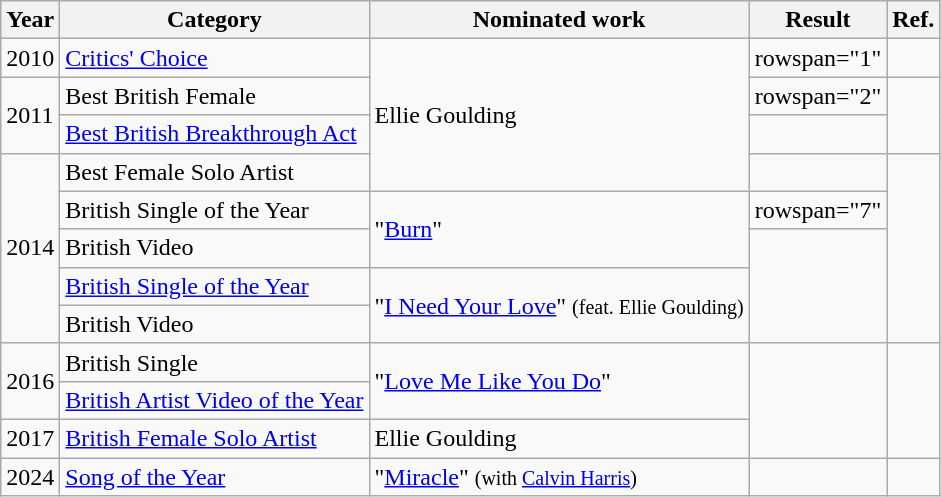<table class="wikitable">
<tr>
<th>Year</th>
<th>Category</th>
<th>Nominated work</th>
<th>Result</th>
<th>Ref.</th>
</tr>
<tr>
<td>2010</td>
<td><a href='#'>Critics' Choice</a></td>
<td rowspan="4">Ellie Goulding</td>
<td>rowspan="1" </td>
<td></td>
</tr>
<tr>
<td rowspan="2">2011</td>
<td>Best British Female</td>
<td>rowspan="2" </td>
<td rowspan="2"></td>
</tr>
<tr>
<td><a href='#'>Best British Breakthrough Act</a></td>
</tr>
<tr>
<td rowspan="5">2014</td>
<td>Best Female Solo Artist</td>
<td></td>
<td rowspan="5"></td>
</tr>
<tr>
<td>British Single of the Year</td>
<td rowspan="2">"<a href='#'>Burn</a>"</td>
<td>rowspan="7" </td>
</tr>
<tr>
<td>British Video</td>
</tr>
<tr>
<td><a href='#'>British Single of the Year</a></td>
<td rowspan="2">"<a href='#'>I Need Your Love</a>" <small>(feat. Ellie Goulding)</small></td>
</tr>
<tr>
<td>British Video</td>
</tr>
<tr>
<td rowspan="2">2016</td>
<td>British Single</td>
<td rowspan="2">"<a href='#'>Love Me Like You Do</a>"</td>
<td rowspan="3"></td>
</tr>
<tr>
<td><a href='#'>British Artist Video of the Year</a></td>
</tr>
<tr>
<td>2017</td>
<td><a href='#'>British Female Solo Artist</a></td>
<td>Ellie Goulding</td>
</tr>
<tr>
<td>2024</td>
<td><a href='#'>Song of the Year</a></td>
<td>"<a href='#'>Miracle</a>" <small>(with <a href='#'>Calvin Harris</a>)</small></td>
<td></td>
<td></td>
</tr>
</table>
